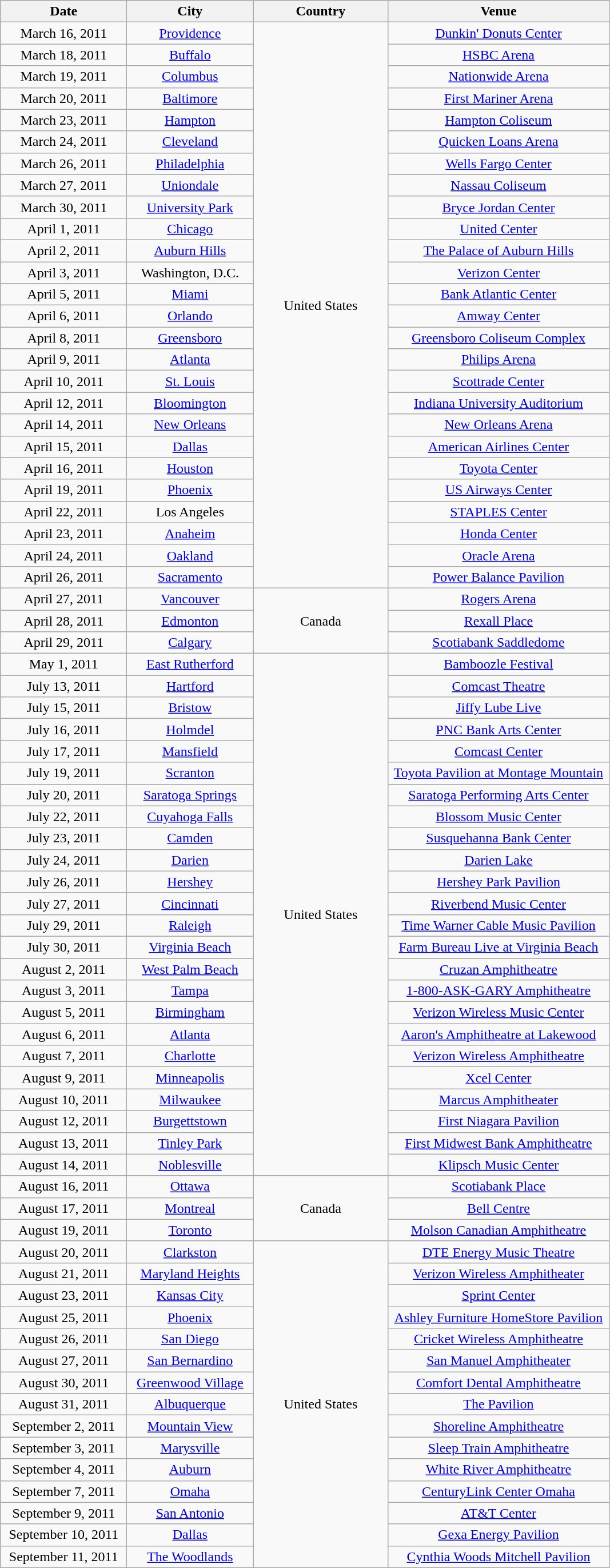<table class="wikitable" style="text-align:center;">
<tr>
<th style="width:140px;">Date</th>
<th style="width:140px;">City</th>
<th style="width:150px;">Country</th>
<th style="width:250px;">Venue</th>
</tr>
<tr>
<td>March 16, 2011</td>
<td><a href='#'>Providence</a></td>
<td rowspan="26">United States</td>
<td><a href='#'>Dunkin' Donuts Center</a></td>
</tr>
<tr>
<td>March 18, 2011</td>
<td><a href='#'>Buffalo</a></td>
<td><a href='#'>HSBC Arena</a></td>
</tr>
<tr>
<td>March 19, 2011</td>
<td><a href='#'>Columbus</a></td>
<td><a href='#'>Nationwide Arena</a></td>
</tr>
<tr>
<td>March 20, 2011</td>
<td><a href='#'>Baltimore</a></td>
<td><a href='#'>First Mariner Arena</a></td>
</tr>
<tr>
<td>March 23, 2011</td>
<td><a href='#'>Hampton</a></td>
<td><a href='#'>Hampton Coliseum</a></td>
</tr>
<tr>
<td>March 24, 2011</td>
<td><a href='#'>Cleveland</a></td>
<td><a href='#'>Quicken Loans Arena</a></td>
</tr>
<tr>
<td>March 26, 2011</td>
<td><a href='#'>Philadelphia</a></td>
<td><a href='#'>Wells Fargo Center</a></td>
</tr>
<tr>
<td>March 27, 2011</td>
<td><a href='#'>Uniondale</a></td>
<td><a href='#'>Nassau Coliseum</a></td>
</tr>
<tr>
<td>March 30, 2011</td>
<td><a href='#'>University Park</a></td>
<td><a href='#'>Bryce Jordan Center</a></td>
</tr>
<tr>
<td>April 1, 2011</td>
<td><a href='#'>Chicago</a></td>
<td><a href='#'>United Center</a></td>
</tr>
<tr>
<td>April 2, 2011</td>
<td><a href='#'>Auburn Hills</a></td>
<td><a href='#'>The Palace of Auburn Hills</a></td>
</tr>
<tr>
<td>April 3, 2011</td>
<td>Washington, D.C.</td>
<td><a href='#'>Verizon Center</a></td>
</tr>
<tr>
<td>April 5, 2011</td>
<td><a href='#'>Miami</a></td>
<td><a href='#'>Bank Atlantic Center</a></td>
</tr>
<tr>
<td>April 6, 2011</td>
<td><a href='#'>Orlando</a></td>
<td><a href='#'>Amway Center</a></td>
</tr>
<tr>
<td>April 8, 2011</td>
<td><a href='#'>Greensboro</a></td>
<td><a href='#'>Greensboro Coliseum Complex</a></td>
</tr>
<tr>
<td>April 9, 2011</td>
<td><a href='#'>Atlanta</a></td>
<td><a href='#'>Philips Arena</a></td>
</tr>
<tr>
<td>April 10, 2011</td>
<td><a href='#'>St. Louis</a></td>
<td><a href='#'>Scottrade Center</a></td>
</tr>
<tr>
<td>April 12, 2011</td>
<td><a href='#'>Bloomington</a></td>
<td><a href='#'>Indiana University Auditorium</a></td>
</tr>
<tr>
<td>April 14, 2011</td>
<td><a href='#'>New Orleans</a></td>
<td><a href='#'>New Orleans Arena</a></td>
</tr>
<tr>
<td>April 15, 2011</td>
<td><a href='#'>Dallas</a></td>
<td><a href='#'>American Airlines Center</a></td>
</tr>
<tr>
<td>April 16, 2011</td>
<td><a href='#'>Houston</a></td>
<td><a href='#'>Toyota Center</a></td>
</tr>
<tr>
<td>April 19, 2011</td>
<td><a href='#'>Phoenix</a></td>
<td><a href='#'>US Airways Center</a></td>
</tr>
<tr>
<td>April 22, 2011</td>
<td>Los Angeles</td>
<td><a href='#'>STAPLES Center</a></td>
</tr>
<tr>
<td>April 23, 2011</td>
<td><a href='#'>Anaheim</a></td>
<td><a href='#'>Honda Center</a></td>
</tr>
<tr>
<td>April 24, 2011</td>
<td><a href='#'>Oakland</a></td>
<td><a href='#'>Oracle Arena</a></td>
</tr>
<tr>
<td>April 26, 2011</td>
<td><a href='#'>Sacramento</a></td>
<td><a href='#'>Power Balance Pavilion</a></td>
</tr>
<tr>
<td>April 27, 2011</td>
<td><a href='#'>Vancouver</a></td>
<td rowspan="3">Canada</td>
<td><a href='#'>Rogers Arena</a></td>
</tr>
<tr>
<td>April 28, 2011</td>
<td><a href='#'>Edmonton</a></td>
<td><a href='#'>Rexall Place</a></td>
</tr>
<tr>
<td>April 29, 2011</td>
<td><a href='#'>Calgary</a></td>
<td><a href='#'>Scotiabank Saddledome</a></td>
</tr>
<tr>
<td>May 1, 2011</td>
<td><a href='#'>East Rutherford</a></td>
<td rowspan="24">United States</td>
<td><a href='#'>Bamboozle Festival</a></td>
</tr>
<tr>
<td>July 13, 2011</td>
<td><a href='#'>Hartford</a></td>
<td><a href='#'>Comcast Theatre</a></td>
</tr>
<tr>
<td>July 15, 2011</td>
<td><a href='#'>Bristow</a></td>
<td><a href='#'>Jiffy Lube Live</a></td>
</tr>
<tr>
<td>July 16, 2011</td>
<td><a href='#'>Holmdel</a></td>
<td><a href='#'>PNC Bank Arts Center</a></td>
</tr>
<tr>
<td>July 17, 2011</td>
<td><a href='#'>Mansfield</a></td>
<td><a href='#'>Comcast Center</a></td>
</tr>
<tr>
<td>July 19, 2011</td>
<td><a href='#'>Scranton</a></td>
<td><a href='#'>Toyota Pavilion at Montage Mountain</a></td>
</tr>
<tr>
<td>July 20, 2011</td>
<td><a href='#'>Saratoga Springs</a></td>
<td><a href='#'>Saratoga Performing Arts Center</a></td>
</tr>
<tr>
<td>July 22, 2011</td>
<td><a href='#'>Cuyahoga Falls</a></td>
<td><a href='#'>Blossom Music Center</a></td>
</tr>
<tr>
<td>July 23, 2011</td>
<td><a href='#'>Camden</a></td>
<td><a href='#'>Susquehanna Bank Center</a></td>
</tr>
<tr>
<td>July 24, 2011</td>
<td><a href='#'>Darien</a></td>
<td><a href='#'>Darien Lake</a></td>
</tr>
<tr>
<td>July 26, 2011</td>
<td><a href='#'>Hershey</a></td>
<td><a href='#'>Hershey Park Pavilion</a></td>
</tr>
<tr>
<td>July 27, 2011</td>
<td><a href='#'>Cincinnati</a></td>
<td><a href='#'>Riverbend Music Center</a></td>
</tr>
<tr>
<td>July 29, 2011</td>
<td><a href='#'>Raleigh</a></td>
<td><a href='#'>Time Warner Cable Music Pavilion</a></td>
</tr>
<tr>
<td>July 30, 2011</td>
<td><a href='#'>Virginia Beach</a></td>
<td><a href='#'>Farm Bureau Live at Virginia Beach</a></td>
</tr>
<tr>
<td>August 2, 2011</td>
<td><a href='#'>West Palm Beach</a></td>
<td><a href='#'>Cruzan Amphitheatre</a></td>
</tr>
<tr>
<td>August 3, 2011</td>
<td><a href='#'>Tampa</a></td>
<td><a href='#'>1-800-ASK-GARY Amphitheatre</a></td>
</tr>
<tr>
<td>August 5, 2011</td>
<td><a href='#'>Birmingham</a></td>
<td><a href='#'>Verizon Wireless Music Center</a></td>
</tr>
<tr>
<td>August 6, 2011</td>
<td><a href='#'>Atlanta</a></td>
<td><a href='#'>Aaron's Amphitheatre at Lakewood</a></td>
</tr>
<tr>
<td>August 7, 2011</td>
<td><a href='#'>Charlotte</a></td>
<td><a href='#'>Verizon Wireless Amphitheatre</a></td>
</tr>
<tr>
<td>August 9, 2011</td>
<td><a href='#'>Minneapolis</a></td>
<td><a href='#'>Xcel Center</a></td>
</tr>
<tr>
<td>August 10, 2011</td>
<td><a href='#'>Milwaukee</a></td>
<td><a href='#'>Marcus Amphitheater</a></td>
</tr>
<tr>
<td>August 12, 2011</td>
<td><a href='#'>Burgettstown</a></td>
<td><a href='#'>First Niagara Pavilion</a></td>
</tr>
<tr>
<td>August 13, 2011</td>
<td><a href='#'>Tinley Park</a></td>
<td><a href='#'>First Midwest Bank Amphitheatre</a></td>
</tr>
<tr>
<td>August 14, 2011</td>
<td><a href='#'>Noblesville</a></td>
<td><a href='#'>Klipsch Music Center</a></td>
</tr>
<tr>
<td>August 16, 2011</td>
<td><a href='#'>Ottawa</a></td>
<td rowspan="3">Canada</td>
<td><a href='#'>Scotiabank Place</a></td>
</tr>
<tr>
<td>August 17, 2011</td>
<td><a href='#'>Montreal</a></td>
<td><a href='#'>Bell Centre</a></td>
</tr>
<tr>
<td>August 19, 2011</td>
<td><a href='#'>Toronto</a></td>
<td><a href='#'>Molson Canadian Amphitheatre</a></td>
</tr>
<tr>
<td>August 20, 2011</td>
<td><a href='#'>Clarkston</a></td>
<td rowspan="15">United States</td>
<td><a href='#'>DTE Energy Music Theatre</a></td>
</tr>
<tr>
<td>August 21, 2011</td>
<td><a href='#'>Maryland Heights</a></td>
<td><a href='#'>Verizon Wireless Amphitheater</a></td>
</tr>
<tr>
<td>August 23, 2011</td>
<td><a href='#'>Kansas City</a></td>
<td><a href='#'>Sprint Center</a></td>
</tr>
<tr>
<td>August 25, 2011</td>
<td><a href='#'>Phoenix</a></td>
<td><a href='#'>Ashley Furniture HomeStore Pavilion</a></td>
</tr>
<tr>
<td>August 26, 2011</td>
<td><a href='#'>San Diego</a></td>
<td><a href='#'>Cricket Wireless Amphitheatre</a></td>
</tr>
<tr>
<td>August 27, 2011</td>
<td><a href='#'>San Bernardino</a></td>
<td><a href='#'>San Manuel Amphitheater</a></td>
</tr>
<tr>
<td>August 30, 2011</td>
<td><a href='#'>Greenwood Village</a></td>
<td><a href='#'>Comfort Dental Amphitheatre</a></td>
</tr>
<tr>
<td>August 31, 2011</td>
<td><a href='#'>Albuquerque</a></td>
<td><a href='#'>The Pavilion</a></td>
</tr>
<tr>
<td>September 2, 2011</td>
<td><a href='#'>Mountain View</a></td>
<td><a href='#'>Shoreline Amphitheatre</a></td>
</tr>
<tr>
<td>September 3, 2011</td>
<td><a href='#'>Marysville</a></td>
<td><a href='#'>Sleep Train Amphitheatre</a></td>
</tr>
<tr>
<td>September 4, 2011</td>
<td><a href='#'>Auburn</a></td>
<td><a href='#'>White River Amphitheatre</a></td>
</tr>
<tr>
<td>September 7, 2011</td>
<td><a href='#'>Omaha</a></td>
<td><a href='#'>CenturyLink Center Omaha</a></td>
</tr>
<tr>
<td>September 9, 2011</td>
<td><a href='#'>San Antonio</a></td>
<td><a href='#'>AT&T Center</a></td>
</tr>
<tr>
<td>September 10, 2011</td>
<td><a href='#'>Dallas</a></td>
<td><a href='#'>Gexa Energy Pavilion</a></td>
</tr>
<tr>
<td>September 11, 2011</td>
<td><a href='#'>The Woodlands</a></td>
<td><a href='#'>Cynthia Woods Mitchell Pavilion</a></td>
</tr>
</table>
